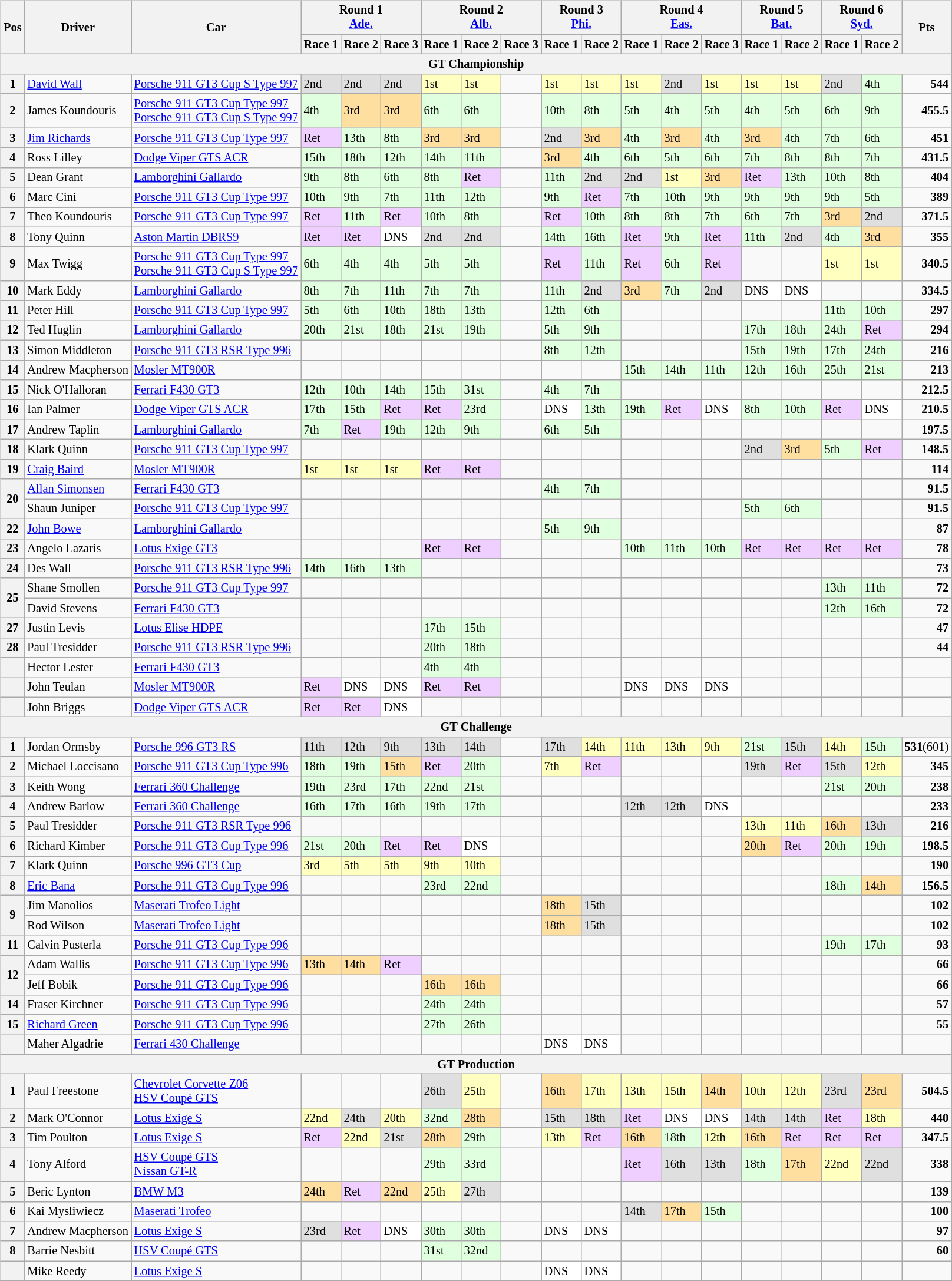<table>
<tr>
<td><br><table class="wikitable" style="font-size: 85%">
<tr>
<th rowspan="2" valign="middle">Pos</th>
<th rowspan="2" valign="middle">Driver</th>
<th rowspan="2" valign="middle">Car</th>
<th colspan="3">Round 1 <br> <a href='#'>Ade.</a></th>
<th colspan="3">Round 2 <br> <a href='#'>Alb.</a> <br></th>
<th colspan="2">Round 3 <br> <a href='#'>Phi.</a></th>
<th colspan="3">Round 4 <br> <a href='#'>Eas.</a></th>
<th colspan="2">Round 5 <br> <a href='#'>Bat.</a></th>
<th colspan="2">Round 6 <br> <a href='#'>Syd.</a></th>
<th rowspan="2" valign="middle">Pts</th>
</tr>
<tr>
<th>Race 1</th>
<th>Race 2</th>
<th>Race 3</th>
<th>Race 1</th>
<th>Race 2</th>
<th>Race 3</th>
<th>Race 1</th>
<th>Race 2</th>
<th>Race 1</th>
<th>Race 2</th>
<th>Race 3</th>
<th>Race 1</th>
<th>Race 2</th>
<th>Race 1</th>
<th>Race 2</th>
</tr>
<tr>
<th colspan=19><strong>GT Championship</strong></th>
</tr>
<tr>
<th>1</th>
<td><a href='#'>David Wall</a></td>
<td><a href='#'>Porsche 911 GT3 Cup S Type 997</a></td>
<td style="background:#dfdfdf;">2nd</td>
<td style="background:#dfdfdf;">2nd</td>
<td style="background:#dfdfdf;">2nd</td>
<td style="background:#ffffbf;">1st</td>
<td style="background:#ffffbf;">1st</td>
<td></td>
<td style="background:#ffffbf;">1st</td>
<td style="background:#ffffbf;">1st</td>
<td style="background:#ffffbf;">1st</td>
<td style="background:#dfdfdf;">2nd</td>
<td style="background:#ffffbf;">1st</td>
<td style="background:#ffffbf;">1st</td>
<td style="background:#ffffbf;">1st</td>
<td style="background:#dfdfdf;">2nd</td>
<td style="background:#dfffdf;">4th</td>
<td align="right"><strong>544</strong></td>
</tr>
<tr>
<th>2</th>
<td>James Koundouris</td>
<td><a href='#'>Porsche 911 GT3 Cup Type 997</a><br> <a href='#'>Porsche 911 GT3 Cup S Type 997</a></td>
<td style="background:#dfffdf;">4th</td>
<td style="background:#ffdf9f;">3rd</td>
<td style="background:#ffdf9f;">3rd</td>
<td style="background:#dfffdf;">6th</td>
<td style="background:#dfffdf;">6th</td>
<td></td>
<td style="background:#dfffdf;">10th</td>
<td style="background:#dfffdf;">8th</td>
<td style="background:#dfffdf;">5th</td>
<td style="background:#dfffdf;">4th</td>
<td style="background:#dfffdf;">5th</td>
<td style="background:#dfffdf;">4th</td>
<td style="background:#dfffdf;">5th</td>
<td style="background:#dfffdf;">6th</td>
<td style="background:#dfffdf;">9th</td>
<td align="right"><strong>455.5</strong></td>
</tr>
<tr>
<th>3</th>
<td><a href='#'>Jim Richards</a></td>
<td><a href='#'>Porsche 911 GT3 Cup Type 997</a></td>
<td style="background:#efcfff;">Ret</td>
<td style="background:#dfffdf;">13th</td>
<td style="background:#dfffdf;">8th</td>
<td style="background:#ffdf9f;">3rd</td>
<td style="background:#ffdf9f;">3rd</td>
<td></td>
<td style="background:#dfdfdf;">2nd</td>
<td style="background:#ffdf9f;">3rd</td>
<td style="background:#dfffdf;">4th</td>
<td style="background:#ffdf9f;">3rd</td>
<td style="background:#dfffdf;">4th</td>
<td style="background:#ffdf9f;">3rd</td>
<td style="background:#dfffdf;">4th</td>
<td style="background:#dfffdf;">7th</td>
<td style="background:#dfffdf;">6th</td>
<td align="right"><strong>451</strong></td>
</tr>
<tr>
<th>4</th>
<td>Ross Lilley</td>
<td><a href='#'>Dodge Viper GTS ACR</a></td>
<td style="background:#dfffdf;">15th</td>
<td style="background:#dfffdf;">18th</td>
<td style="background:#dfffdf;">12th</td>
<td style="background:#dfffdf;">14th</td>
<td style="background:#dfffdf;">11th</td>
<td></td>
<td style="background:#ffdf9f;">3rd</td>
<td style="background:#dfffdf;">4th</td>
<td style="background:#dfffdf;">6th</td>
<td style="background:#dfffdf;">5th</td>
<td style="background:#dfffdf;">6th</td>
<td style="background:#dfffdf;">7th</td>
<td style="background:#dfffdf;">8th</td>
<td style="background:#dfffdf;">8th</td>
<td style="background:#dfffdf;">7th</td>
<td align="right"><strong>431.5</strong></td>
</tr>
<tr>
<th>5</th>
<td>Dean Grant</td>
<td><a href='#'>Lamborghini Gallardo</a></td>
<td style="background:#dfffdf;">9th</td>
<td style="background:#dfffdf;">8th</td>
<td style="background:#dfffdf;">6th</td>
<td style="background:#dfffdf;">8th</td>
<td style="background:#efcfff;">Ret</td>
<td></td>
<td style="background:#dfffdf;">11th</td>
<td style="background:#dfdfdf;">2nd</td>
<td style="background:#dfdfdf;">2nd</td>
<td style="background:#ffffbf;">1st</td>
<td style="background:#ffdf9f;">3rd</td>
<td style="background:#efcfff;">Ret</td>
<td style="background:#dfffdf;">13th</td>
<td style="background:#dfffdf;">10th</td>
<td style="background:#dfffdf;">8th</td>
<td align="right"><strong>404</strong></td>
</tr>
<tr>
<th>6</th>
<td>Marc Cini</td>
<td><a href='#'>Porsche 911 GT3 Cup Type 997</a></td>
<td style="background:#dfffdf;">10th</td>
<td style="background:#dfffdf;">9th</td>
<td style="background:#dfffdf;">7th</td>
<td style="background:#dfffdf;">11th</td>
<td style="background:#dfffdf;">12th</td>
<td></td>
<td style="background:#dfffdf;">9th</td>
<td style="background:#efcfff;">Ret</td>
<td style="background:#dfffdf;">7th</td>
<td style="background:#dfffdf;">10th</td>
<td style="background:#dfffdf;">9th</td>
<td style="background:#dfffdf;">9th</td>
<td style="background:#dfffdf;">9th</td>
<td style="background:#dfffdf;">9th</td>
<td style="background:#dfffdf;">5th</td>
<td align="right"><strong>389</strong></td>
</tr>
<tr>
<th>7</th>
<td>Theo Koundouris</td>
<td><a href='#'>Porsche 911 GT3 Cup Type 997</a></td>
<td style="background:#efcfff;">Ret</td>
<td style="background:#dfffdf;">11th</td>
<td style="background:#efcfff;">Ret</td>
<td style="background:#dfffdf;">10th</td>
<td style="background:#dfffdf;">8th</td>
<td></td>
<td style="background:#efcfff;">Ret</td>
<td style="background:#dfffdf;">10th</td>
<td style="background:#dfffdf;">8th</td>
<td style="background:#dfffdf;">8th</td>
<td style="background:#dfffdf;">7th</td>
<td style="background:#dfffdf;">6th</td>
<td style="background:#dfffdf;">7th</td>
<td style="background:#ffdf9f;">3rd</td>
<td style="background:#dfdfdf;">2nd</td>
<td align="right"><strong>371.5</strong></td>
</tr>
<tr>
<th>8</th>
<td>Tony Quinn</td>
<td><a href='#'>Aston Martin DBRS9</a></td>
<td style="background:#efcfff;">Ret</td>
<td style="background:#efcfff;">Ret</td>
<td style="background:#ffffff;">DNS</td>
<td style="background:#dfdfdf;">2nd</td>
<td style="background:#dfdfdf;">2nd</td>
<td></td>
<td style="background:#dfffdf;">14th</td>
<td style="background:#dfffdf;">16th</td>
<td style="background:#efcfff;">Ret</td>
<td style="background:#dfffdf;">9th</td>
<td style="background:#efcfff;">Ret</td>
<td style="background:#dfffdf;">11th</td>
<td style="background:#dfdfdf;">2nd</td>
<td style="background:#dfffdf;">4th</td>
<td style="background:#ffdf9f;">3rd</td>
<td align="right"><strong>355</strong></td>
</tr>
<tr>
<th>9</th>
<td>Max Twigg</td>
<td><a href='#'>Porsche 911 GT3 Cup Type 997</a><br> <a href='#'>Porsche 911 GT3 Cup S Type 997</a></td>
<td style="background:#dfffdf;">6th</td>
<td style="background:#dfffdf;">4th</td>
<td style="background:#dfffdf;">4th</td>
<td style="background:#dfffdf;">5th</td>
<td style="background:#dfffdf;">5th</td>
<td></td>
<td style="background:#efcfff;">Ret</td>
<td style="background:#dfffdf;">11th</td>
<td style="background:#efcfff;">Ret</td>
<td style="background:#dfffdf;">6th</td>
<td style="background:#efcfff;">Ret</td>
<td></td>
<td></td>
<td style="background:#ffffbf;">1st</td>
<td style="background:#ffffbf;">1st</td>
<td align="right"><strong>340.5</strong></td>
</tr>
<tr>
<th>10</th>
<td>Mark Eddy</td>
<td><a href='#'>Lamborghini Gallardo</a></td>
<td style="background:#dfffdf;">8th</td>
<td style="background:#dfffdf;">7th</td>
<td style="background:#dfffdf;">11th</td>
<td style="background:#dfffdf;">7th</td>
<td style="background:#dfffdf;">7th</td>
<td></td>
<td style="background:#dfffdf;">11th</td>
<td style="background:#dfdfdf;">2nd</td>
<td style="background:#ffdf9f;">3rd</td>
<td style="background:#dfffdf;">7th</td>
<td style="background:#dfdfdf;">2nd</td>
<td style="background:#ffffff;">DNS</td>
<td style="background:#ffffff;">DNS</td>
<td></td>
<td></td>
<td align="right"><strong>334.5</strong></td>
</tr>
<tr>
<th>11</th>
<td>Peter Hill</td>
<td><a href='#'>Porsche 911 GT3 Cup Type 997</a></td>
<td style="background:#dfffdf;">5th</td>
<td style="background:#dfffdf;">6th</td>
<td style="background:#dfffdf;">10th</td>
<td style="background:#dfffdf;">18th</td>
<td style="background:#dfffdf;">13th</td>
<td></td>
<td style="background:#dfffdf;">12th</td>
<td style="background:#dfffdf;">6th</td>
<td></td>
<td></td>
<td></td>
<td></td>
<td></td>
<td style="background:#dfffdf;">11th</td>
<td style="background:#dfffdf;">10th</td>
<td align="right"><strong>297</strong></td>
</tr>
<tr>
<th>12</th>
<td>Ted Huglin</td>
<td><a href='#'>Lamborghini Gallardo</a></td>
<td style="background:#dfffdf;">20th</td>
<td style="background:#dfffdf;">21st</td>
<td style="background:#dfffdf;">18th</td>
<td style="background:#dfffdf;">21st</td>
<td style="background:#dfffdf;">19th</td>
<td></td>
<td style="background:#dfffdf;">5th</td>
<td style="background:#dfffdf;">9th</td>
<td></td>
<td></td>
<td></td>
<td style="background:#dfffdf;">17th</td>
<td style="background:#dfffdf;">18th</td>
<td style="background:#dfffdf;">24th</td>
<td style="background:#efcfff;">Ret</td>
<td align="right"><strong>294</strong></td>
</tr>
<tr>
<th>13</th>
<td>Simon Middleton</td>
<td><a href='#'>Porsche 911 GT3 RSR Type 996</a></td>
<td></td>
<td></td>
<td></td>
<td></td>
<td></td>
<td></td>
<td style="background:#dfffdf;">8th</td>
<td style="background:#dfffdf;">12th</td>
<td></td>
<td></td>
<td></td>
<td style="background:#dfffdf;">15th</td>
<td style="background:#dfffdf;">19th</td>
<td style="background:#dfffdf;">17th</td>
<td style="background:#dfffdf;">24th</td>
<td align="right"><strong>216</strong></td>
</tr>
<tr>
<th>14</th>
<td>Andrew Macpherson</td>
<td><a href='#'>Mosler MT900R</a></td>
<td></td>
<td></td>
<td></td>
<td></td>
<td></td>
<td></td>
<td></td>
<td></td>
<td style="background:#dfffdf;">15th</td>
<td style="background:#dfffdf;">14th</td>
<td style="background:#dfffdf;">11th</td>
<td style="background:#dfffdf;">12th</td>
<td style="background:#dfffdf;">16th</td>
<td style="background:#dfffdf;">25th</td>
<td style="background:#dfffdf;">21st</td>
<td align="right"><strong>213</strong></td>
</tr>
<tr>
<th>15</th>
<td>Nick O'Halloran</td>
<td><a href='#'>Ferrari F430 GT3</a></td>
<td style="background:#dfffdf;">12th</td>
<td style="background:#dfffdf;">10th</td>
<td style="background:#dfffdf;">14th</td>
<td style="background:#dfffdf;">15th</td>
<td style="background:#dfffdf;">31st</td>
<td></td>
<td style="background:#dfffdf;">4th</td>
<td style="background:#dfffdf;">7th</td>
<td></td>
<td></td>
<td></td>
<td></td>
<td></td>
<td></td>
<td></td>
<td align="right"><strong>212.5</strong></td>
</tr>
<tr>
<th>16</th>
<td>Ian Palmer</td>
<td><a href='#'>Dodge Viper GTS ACR</a></td>
<td style="background:#dfffdf;">17th</td>
<td style="background:#dfffdf;">15th</td>
<td style="background:#efcfff;">Ret</td>
<td style="background:#efcfff;">Ret</td>
<td style="background:#dfffdf;">23rd</td>
<td></td>
<td style="background:#ffffff;">DNS</td>
<td style="background:#dfffdf;">13th</td>
<td style="background:#dfffdf;">19th</td>
<td style="background:#efcfff;">Ret</td>
<td style="background:#ffffff;">DNS</td>
<td style="background:#dfffdf;">8th</td>
<td style="background:#dfffdf;">10th</td>
<td style="background:#efcfff;">Ret</td>
<td style="background:#ffffff;">DNS</td>
<td align="right"><strong>210.5</strong></td>
</tr>
<tr>
<th>17</th>
<td>Andrew Taplin</td>
<td><a href='#'>Lamborghini Gallardo</a></td>
<td style="background:#dfffdf;">7th</td>
<td style="background:#efcfff;">Ret</td>
<td style="background:#dfffdf;">19th</td>
<td style="background:#dfffdf;">12th</td>
<td style="background:#dfffdf;">9th</td>
<td></td>
<td style="background:#dfffdf;">6th</td>
<td style="background:#dfffdf;">5th</td>
<td></td>
<td></td>
<td></td>
<td></td>
<td></td>
<td></td>
<td></td>
<td align="right"><strong>197.5</strong></td>
</tr>
<tr>
<th>18</th>
<td>Klark Quinn</td>
<td><a href='#'>Porsche 911 GT3 Cup Type 997</a></td>
<td></td>
<td></td>
<td></td>
<td></td>
<td></td>
<td></td>
<td></td>
<td></td>
<td></td>
<td></td>
<td></td>
<td style="background:#dfdfdf;">2nd</td>
<td style="background:#ffdf9f;">3rd</td>
<td style="background:#dfffdf;">5th</td>
<td style="background:#efcfff;">Ret</td>
<td align="right"><strong>148.5</strong></td>
</tr>
<tr>
<th>19</th>
<td><a href='#'>Craig Baird</a></td>
<td><a href='#'>Mosler MT900R</a></td>
<td style="background:#ffffbf;">1st</td>
<td style="background:#ffffbf;">1st</td>
<td style="background:#ffffbf;">1st</td>
<td style="background:#efcfff;">Ret</td>
<td style="background:#efcfff;">Ret</td>
<td></td>
<td></td>
<td></td>
<td></td>
<td></td>
<td></td>
<td></td>
<td></td>
<td></td>
<td></td>
<td align="right"><strong>114</strong></td>
</tr>
<tr>
<th rowspan=2>20</th>
<td><a href='#'>Allan Simonsen</a></td>
<td><a href='#'>Ferrari F430 GT3</a></td>
<td></td>
<td></td>
<td></td>
<td></td>
<td></td>
<td></td>
<td style="background:#dfffdf;">4th</td>
<td style="background:#dfffdf;">7th</td>
<td></td>
<td></td>
<td></td>
<td></td>
<td></td>
<td></td>
<td></td>
<td align="right"><strong>91.5</strong></td>
</tr>
<tr>
<td>Shaun Juniper</td>
<td><a href='#'>Porsche 911 GT3 Cup Type 997</a></td>
<td></td>
<td></td>
<td></td>
<td></td>
<td></td>
<td></td>
<td></td>
<td></td>
<td></td>
<td></td>
<td></td>
<td style="background:#dfffdf;">5th</td>
<td style="background:#dfffdf;">6th</td>
<td></td>
<td></td>
<td align="right"><strong>91.5</strong></td>
</tr>
<tr>
<th>22</th>
<td><a href='#'>John Bowe</a></td>
<td><a href='#'>Lamborghini Gallardo</a></td>
<td></td>
<td></td>
<td></td>
<td></td>
<td></td>
<td></td>
<td style="background:#dfffdf;">5th</td>
<td style="background:#dfffdf;">9th</td>
<td></td>
<td></td>
<td></td>
<td></td>
<td></td>
<td></td>
<td></td>
<td align="right"><strong>87</strong></td>
</tr>
<tr>
<th>23</th>
<td>Angelo Lazaris</td>
<td><a href='#'>Lotus Exige GT3</a></td>
<td></td>
<td></td>
<td></td>
<td style="background:#efcfff;">Ret</td>
<td style="background:#efcfff;">Ret</td>
<td></td>
<td></td>
<td></td>
<td style="background:#dfffdf;">10th</td>
<td style="background:#dfffdf;">11th</td>
<td style="background:#dfffdf;">10th</td>
<td style="background:#efcfff;">Ret</td>
<td style="background:#efcfff;">Ret</td>
<td style="background:#efcfff;">Ret</td>
<td style="background:#efcfff;">Ret</td>
<td align="right"><strong>78</strong></td>
</tr>
<tr>
<th>24</th>
<td>Des Wall</td>
<td><a href='#'>Porsche 911 GT3 RSR Type 996</a></td>
<td style="background:#dfffdf;">14th</td>
<td style="background:#dfffdf;">16th</td>
<td style="background:#dfffdf;">13th</td>
<td></td>
<td></td>
<td></td>
<td></td>
<td></td>
<td></td>
<td></td>
<td></td>
<td></td>
<td></td>
<td></td>
<td></td>
<td align="right"><strong>73</strong></td>
</tr>
<tr>
<th rowspan=2>25</th>
<td>Shane Smollen</td>
<td><a href='#'>Porsche 911 GT3 Cup Type 997</a></td>
<td></td>
<td></td>
<td></td>
<td></td>
<td></td>
<td></td>
<td></td>
<td></td>
<td></td>
<td></td>
<td></td>
<td></td>
<td></td>
<td style="background:#dfffdf;">13th</td>
<td style="background:#dfffdf;">11th</td>
<td align="right"><strong>72</strong></td>
</tr>
<tr>
<td>David Stevens</td>
<td><a href='#'>Ferrari F430 GT3</a></td>
<td></td>
<td></td>
<td></td>
<td></td>
<td></td>
<td></td>
<td></td>
<td></td>
<td></td>
<td></td>
<td></td>
<td></td>
<td></td>
<td style="background:#dfffdf;">12th</td>
<td style="background:#dfffdf;">16th</td>
<td align="right"><strong>72</strong></td>
</tr>
<tr>
<th>27</th>
<td>Justin Levis</td>
<td><a href='#'>Lotus Elise HDPE</a></td>
<td></td>
<td></td>
<td></td>
<td style="background:#dfffdf;">17th</td>
<td style="background:#dfffdf;">15th</td>
<td></td>
<td></td>
<td></td>
<td></td>
<td></td>
<td></td>
<td></td>
<td></td>
<td></td>
<td></td>
<td align="right"><strong>47</strong></td>
</tr>
<tr>
<th>28</th>
<td>Paul Tresidder</td>
<td><a href='#'>Porsche 911 GT3 RSR Type 996</a></td>
<td></td>
<td></td>
<td></td>
<td style="background:#dfffdf;">20th</td>
<td style="background:#dfffdf;">18th</td>
<td></td>
<td></td>
<td></td>
<td></td>
<td></td>
<td></td>
<td></td>
<td></td>
<td></td>
<td></td>
<td align="right"><strong>44</strong></td>
</tr>
<tr>
<th></th>
<td>Hector Lester</td>
<td><a href='#'>Ferrari F430 GT3</a></td>
<td></td>
<td></td>
<td></td>
<td style="background:#dfffdf;">4th</td>
<td style="background:#dfffdf;">4th</td>
<td></td>
<td></td>
<td></td>
<td></td>
<td></td>
<td></td>
<td></td>
<td></td>
<td></td>
<td></td>
<td></td>
</tr>
<tr>
<th></th>
<td>John Teulan</td>
<td><a href='#'>Mosler MT900R</a></td>
<td style="background:#efcfff;">Ret</td>
<td style="background:#ffffff;">DNS</td>
<td style="background:#ffffff;">DNS</td>
<td style="background:#efcfff;">Ret</td>
<td style="background:#efcfff;">Ret</td>
<td></td>
<td></td>
<td></td>
<td style="background:#ffffff;">DNS</td>
<td style="background:#ffffff;">DNS</td>
<td style="background:#ffffff;">DNS</td>
<td></td>
<td></td>
<td></td>
<td></td>
<td></td>
</tr>
<tr>
<th></th>
<td>John Briggs</td>
<td><a href='#'>Dodge Viper GTS ACR</a></td>
<td style="background:#efcfff;">Ret</td>
<td style="background:#efcfff;">Ret</td>
<td style="background:#ffffff;">DNS</td>
<td></td>
<td></td>
<td></td>
<td></td>
<td></td>
<td></td>
<td></td>
<td></td>
<td></td>
<td></td>
<td></td>
<td></td>
<td></td>
</tr>
<tr>
<th colspan=19><strong>GT Challenge</strong></th>
</tr>
<tr>
<th>1</th>
<td>Jordan Ormsby</td>
<td><a href='#'>Porsche 996 GT3 RS</a></td>
<td style="background:#dfdfdf;">11th</td>
<td style="background:#dfdfdf;">12th</td>
<td style="background:#dfdfdf;">9th</td>
<td style="background:#dfdfdf;">13th</td>
<td style="background:#dfdfdf;">14th</td>
<td></td>
<td style="background:#dfdfdf;">17th</td>
<td style="background:#ffffbf;">14th</td>
<td style="background:#ffffbf;">11th</td>
<td style="background:#ffffbf;">13th</td>
<td style="background:#ffffbf;">9th</td>
<td style="background:#dfffdf;">21st</td>
<td style="background:#dfdfdf;">15th</td>
<td style="background:#ffffbf;">14th</td>
<td style="background:#dfffdf;">15th</td>
<td align="right"><strong>531</strong>(601)</td>
</tr>
<tr>
<th>2</th>
<td>Michael Loccisano</td>
<td><a href='#'>Porsche 911 GT3 Cup Type 996</a></td>
<td style="background:#dfffdf;">18th</td>
<td style="background:#dfffdf;">19th</td>
<td style="background:#ffdf9f;">15th</td>
<td style="background:#efcfff;">Ret</td>
<td style="background:#dfffdf;">20th</td>
<td></td>
<td style="background:#ffffbf;">7th</td>
<td style="background:#efcfff;">Ret</td>
<td></td>
<td></td>
<td></td>
<td style="background:#dfdfdf;">19th</td>
<td style="background:#efcfff;">Ret</td>
<td style="background:#dfdfdf;">15th</td>
<td style="background:#ffffbf;">12th</td>
<td align="right"><strong>345</strong></td>
</tr>
<tr>
<th>3</th>
<td>Keith Wong</td>
<td><a href='#'>Ferrari 360 Challenge</a></td>
<td style="background:#dfffdf;">19th</td>
<td style="background:#dfffdf;">23rd</td>
<td style="background:#dfffdf;">17th</td>
<td style="background:#dfffdf;">22nd</td>
<td style="background:#dfffdf;">21st</td>
<td></td>
<td></td>
<td></td>
<td></td>
<td></td>
<td></td>
<td></td>
<td></td>
<td style="background:#dfffdf;">21st</td>
<td style="background:#dfffdf;">20th</td>
<td align="right"><strong>238</strong></td>
</tr>
<tr>
<th>4</th>
<td>Andrew Barlow</td>
<td><a href='#'>Ferrari 360 Challenge</a></td>
<td style="background:#dfffdf;">16th</td>
<td style="background:#dfffdf;">17th</td>
<td style="background:#dfffdf;">16th</td>
<td style="background:#dfffdf;">19th</td>
<td style="background:#dfffdf;">17th</td>
<td></td>
<td></td>
<td></td>
<td style="background:#dfdfdf;">12th</td>
<td style="background:#dfdfdf;">12th</td>
<td style="background:#ffffff;">DNS</td>
<td></td>
<td></td>
<td></td>
<td></td>
<td align="right"><strong>233</strong></td>
</tr>
<tr>
<th>5</th>
<td>Paul Tresidder</td>
<td><a href='#'>Porsche 911 GT3 RSR Type 996</a></td>
<td></td>
<td></td>
<td></td>
<td></td>
<td></td>
<td></td>
<td></td>
<td></td>
<td></td>
<td></td>
<td></td>
<td style="background:#ffffbf;">13th</td>
<td style="background:#ffffbf;">11th</td>
<td style="background:#ffdf9f;">16th</td>
<td style="background:#dfdfdf;">13th</td>
<td align="right"><strong>216</strong></td>
</tr>
<tr>
<th>6</th>
<td>Richard Kimber</td>
<td><a href='#'>Porsche 911 GT3 Cup Type 996</a></td>
<td style="background:#dfffdf;">21st</td>
<td style="background:#dfffdf;">20th</td>
<td style="background:#efcfff;">Ret</td>
<td style="background:#efcfff;">Ret</td>
<td style="background:#ffffff;">DNS</td>
<td></td>
<td></td>
<td></td>
<td></td>
<td></td>
<td></td>
<td style="background:#ffdf9f;">20th</td>
<td style="background:#efcfff;">Ret</td>
<td style="background:#dfffdf;">20th</td>
<td style="background:#dfffdf;">19th</td>
<td align="right"><strong>198.5</strong></td>
</tr>
<tr>
<th>7</th>
<td>Klark Quinn</td>
<td><a href='#'>Porsche 996 GT3 Cup</a></td>
<td style="background:#ffffbf;">3rd</td>
<td style="background:#ffffbf;">5th</td>
<td style="background:#ffffbf;">5th</td>
<td style="background:#ffffbf;">9th</td>
<td style="background:#ffffbf;">10th</td>
<td></td>
<td></td>
<td></td>
<td></td>
<td></td>
<td></td>
<td></td>
<td></td>
<td></td>
<td></td>
<td align="right"><strong>190</strong></td>
</tr>
<tr>
<th>8</th>
<td><a href='#'>Eric Bana</a></td>
<td><a href='#'>Porsche 911 GT3 Cup Type 996</a></td>
<td></td>
<td></td>
<td></td>
<td style="background:#dfffdf;">23rd</td>
<td style="background:#dfffdf;">22nd</td>
<td></td>
<td></td>
<td></td>
<td></td>
<td></td>
<td></td>
<td></td>
<td></td>
<td style="background:#dfffdf;">18th</td>
<td style="background:#ffdf9f;">14th</td>
<td align="right"><strong>156.5</strong></td>
</tr>
<tr>
<th rowspan=2>9</th>
<td>Jim Manolios</td>
<td><a href='#'>Maserati Trofeo Light</a></td>
<td></td>
<td></td>
<td></td>
<td></td>
<td></td>
<td></td>
<td style="background:#ffdf9f;">18th</td>
<td style="background:#dfdfdf;">15th</td>
<td></td>
<td></td>
<td></td>
<td></td>
<td></td>
<td></td>
<td></td>
<td align="right"><strong>102</strong></td>
</tr>
<tr>
<td>Rod Wilson</td>
<td><a href='#'>Maserati Trofeo Light</a></td>
<td></td>
<td></td>
<td></td>
<td></td>
<td></td>
<td></td>
<td style="background:#ffdf9f;">18th</td>
<td style="background:#dfdfdf;">15th</td>
<td></td>
<td></td>
<td></td>
<td></td>
<td></td>
<td></td>
<td></td>
<td align="right"><strong>102</strong></td>
</tr>
<tr>
<th>11</th>
<td>Calvin Pusterla</td>
<td><a href='#'>Porsche 911 GT3 Cup Type 996</a></td>
<td></td>
<td></td>
<td></td>
<td></td>
<td></td>
<td></td>
<td></td>
<td></td>
<td></td>
<td></td>
<td></td>
<td></td>
<td></td>
<td style="background:#dfffdf;">19th</td>
<td style="background:#dfffdf;">17th</td>
<td align="right"><strong>93</strong></td>
</tr>
<tr>
<th rowspan=2>12</th>
<td>Adam Wallis</td>
<td><a href='#'>Porsche 911 GT3 Cup Type 996</a></td>
<td style="background:#ffdf9f;">13th</td>
<td style="background:#ffdf9f;">14th</td>
<td style="background:#efcfff;">Ret</td>
<td></td>
<td></td>
<td></td>
<td></td>
<td></td>
<td></td>
<td></td>
<td></td>
<td></td>
<td></td>
<td></td>
<td></td>
<td align="right"><strong>66</strong></td>
</tr>
<tr>
<td>Jeff Bobik</td>
<td><a href='#'>Porsche 911 GT3 Cup Type 996</a></td>
<td></td>
<td></td>
<td></td>
<td style="background:#ffdf9f;">16th</td>
<td style="background:#ffdf9f;">16th</td>
<td></td>
<td></td>
<td></td>
<td></td>
<td></td>
<td></td>
<td></td>
<td></td>
<td></td>
<td></td>
<td align="right"><strong>66</strong></td>
</tr>
<tr>
<th>14</th>
<td>Fraser Kirchner</td>
<td><a href='#'>Porsche 911 GT3 Cup Type 996</a></td>
<td></td>
<td></td>
<td></td>
<td style="background:#dfffdf;">24th</td>
<td style="background:#dfffdf;">24th</td>
<td></td>
<td></td>
<td></td>
<td></td>
<td></td>
<td></td>
<td></td>
<td></td>
<td></td>
<td></td>
<td align="right"><strong>57</strong></td>
</tr>
<tr>
<th>15</th>
<td><a href='#'>Richard Green</a></td>
<td><a href='#'>Porsche 911 GT3 Cup Type 996</a></td>
<td></td>
<td></td>
<td></td>
<td style="background:#dfffdf;">27th</td>
<td style="background:#dfffdf;">26th</td>
<td></td>
<td></td>
<td></td>
<td></td>
<td></td>
<td></td>
<td></td>
<td></td>
<td></td>
<td></td>
<td align="right"><strong>55</strong></td>
</tr>
<tr>
<th></th>
<td>Maher Algadrie</td>
<td><a href='#'>Ferrari 430 Challenge</a></td>
<td></td>
<td></td>
<td></td>
<td></td>
<td></td>
<td></td>
<td style="background:#ffffff;">DNS</td>
<td style="background:#ffffff;">DNS</td>
<td></td>
<td></td>
<td></td>
<td></td>
<td></td>
<td></td>
<td></td>
<td></td>
</tr>
<tr>
<th colspan=19><strong>GT Production</strong></th>
</tr>
<tr>
<th>1</th>
<td>Paul Freestone</td>
<td><a href='#'>Chevrolet Corvette Z06</a> <br> <a href='#'>HSV Coupé GTS</a></td>
<td></td>
<td></td>
<td></td>
<td style="background:#dfdfdf;">26th</td>
<td style="background:#ffffbf;">25th</td>
<td></td>
<td style="background:#ffdf9f;">16th</td>
<td style="background:#ffffbf;">17th</td>
<td style="background:#ffffbf;">13th</td>
<td style="background:#ffffbf;">15th</td>
<td style="background:#ffdf9f;">14th</td>
<td style="background:#ffffbf;">10th</td>
<td style="background:#ffffbf;">12th</td>
<td style="background:#dfdfdf;">23rd</td>
<td style="background:#ffdf9f;">23rd</td>
<td align="right"><strong>504.5</strong></td>
</tr>
<tr>
<th>2</th>
<td>Mark O'Connor</td>
<td><a href='#'>Lotus Exige S</a></td>
<td style="background:#ffffbf;">22nd</td>
<td style="background:#dfdfdf;">24th</td>
<td style="background:#ffffbf;">20th</td>
<td style="background:#dfffdf;">32nd</td>
<td style="background:#ffdf9f;">28th</td>
<td></td>
<td style="background:#dfdfdf;">15th</td>
<td style="background:#dfdfdf;">18th</td>
<td style="background:#efcfff;">Ret</td>
<td style="background:#ffffff;">DNS</td>
<td style="background:#ffffff;">DNS</td>
<td style="background:#dfdfdf;">14th</td>
<td style="background:#dfdfdf;">14th</td>
<td style="background:#efcfff;">Ret</td>
<td style="background:#ffffbf;">18th</td>
<td align="right"><strong>440</strong></td>
</tr>
<tr>
<th>3</th>
<td>Tim Poulton</td>
<td><a href='#'>Lotus Exige S</a></td>
<td style="background:#efcfff;">Ret</td>
<td style="background:#ffffbf;">22nd</td>
<td style="background:#dfdfdf;">21st</td>
<td style="background:#ffdf9f;">28th</td>
<td style="background:#dfffdf;">29th</td>
<td></td>
<td style="background:#ffffbf;">13th</td>
<td style="background:#efcfff;">Ret</td>
<td style="background:#ffdf9f;">16th</td>
<td style="background:#dfffdf;">18th</td>
<td style="background:#ffffbf;">12th</td>
<td style="background:#ffdf9f;">16th</td>
<td style="background:#efcfff;">Ret</td>
<td style="background:#efcfff;">Ret</td>
<td style="background:#efcfff;">Ret</td>
<td align="right"><strong>347.5</strong></td>
</tr>
<tr>
<th>4</th>
<td>Tony Alford</td>
<td><a href='#'>HSV Coupé GTS</a><br> <a href='#'>Nissan GT-R</a></td>
<td></td>
<td></td>
<td></td>
<td style="background:#dfffdf;">29th</td>
<td style="background:#dfffdf;">33rd</td>
<td></td>
<td></td>
<td></td>
<td style="background:#efcfff;">Ret</td>
<td style="background:#dfdfdf;">16th</td>
<td style="background:#dfdfdf;">13th</td>
<td style="background:#dfffdf;">18th</td>
<td style="background:#ffdf9f;">17th</td>
<td style="background:#ffffbf;">22nd</td>
<td style="background:#dfdfdf;">22nd</td>
<td align="right"><strong>338</strong></td>
</tr>
<tr>
<th>5</th>
<td>Beric Lynton</td>
<td><a href='#'>BMW M3</a></td>
<td style="background:#ffdf9f;">24th</td>
<td style="background:#efcfff;">Ret</td>
<td style="background:#ffdf9f;">22nd</td>
<td style="background:#ffffbf;">25th</td>
<td style="background:#dfdfdf;">27th</td>
<td></td>
<td></td>
<td></td>
<td></td>
<td></td>
<td></td>
<td></td>
<td></td>
<td></td>
<td></td>
<td align="right"><strong>139</strong></td>
</tr>
<tr>
<th>6</th>
<td>Kai Mysliwiecz</td>
<td><a href='#'>Maserati Trofeo</a></td>
<td></td>
<td></td>
<td></td>
<td></td>
<td></td>
<td></td>
<td></td>
<td></td>
<td style="background:#dfdfdf;">14th</td>
<td style="background:#ffdf9f;">17th</td>
<td style="background:#dfffdf;">15th</td>
<td></td>
<td></td>
<td></td>
<td></td>
<td align="right"><strong>100</strong></td>
</tr>
<tr>
<th>7</th>
<td>Andrew Macpherson</td>
<td><a href='#'>Lotus Exige S</a></td>
<td style="background:#dfdfdf;">23rd</td>
<td style="background:#efcfff;">Ret</td>
<td style="background:#ffffff;">DNS</td>
<td style="background:#dfffdf;">30th</td>
<td style="background:#dfffdf;">30th</td>
<td></td>
<td style="background:#ffffff;">DNS</td>
<td style="background:#ffffff;">DNS</td>
<td></td>
<td></td>
<td></td>
<td></td>
<td></td>
<td></td>
<td></td>
<td align="right"><strong>97</strong></td>
</tr>
<tr>
<th>8</th>
<td>Barrie Nesbitt</td>
<td><a href='#'>HSV Coupé GTS</a></td>
<td></td>
<td></td>
<td></td>
<td style="background:#dfffdf;">31st</td>
<td style="background:#dfffdf;">32nd</td>
<td></td>
<td></td>
<td></td>
<td></td>
<td></td>
<td></td>
<td></td>
<td></td>
<td></td>
<td></td>
<td align="right"><strong>60</strong></td>
</tr>
<tr>
<th></th>
<td>Mike Reedy</td>
<td><a href='#'>Lotus Exige S</a></td>
<td></td>
<td></td>
<td></td>
<td></td>
<td></td>
<td></td>
<td style="background:#ffffff;">DNS</td>
<td style="background:#ffffff;">DNS</td>
<td></td>
<td></td>
<td></td>
<td></td>
<td></td>
<td></td>
<td></td>
<td></td>
</tr>
<tr>
</tr>
</table>
</td>
<td valign="top"><br></td>
</tr>
</table>
